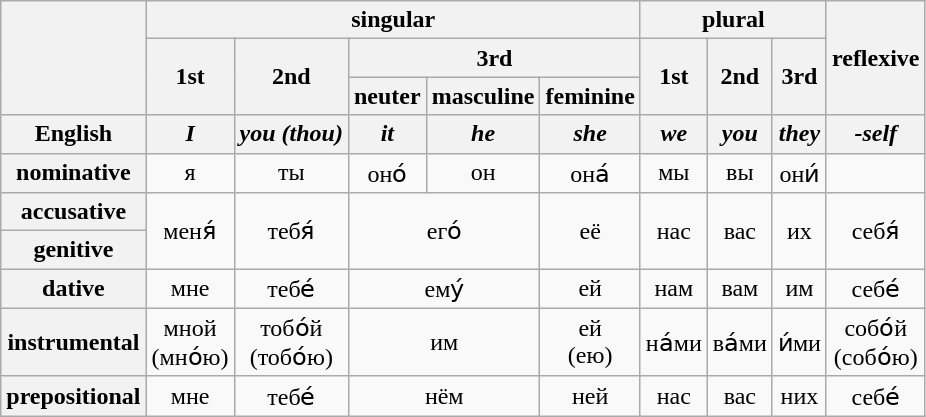<table class="wikitable">
<tr>
<th rowspan="3"></th>
<th colspan="5">singular</th>
<th colspan="3">plural</th>
<th rowspan="3">reflexive</th>
</tr>
<tr>
<th rowspan="2">1st</th>
<th rowspan="2">2nd</th>
<th colspan="3">3rd</th>
<th rowspan="2">1st</th>
<th rowspan="2">2nd</th>
<th rowspan="2">3rd</th>
</tr>
<tr>
<th>neuter</th>
<th>masculine</th>
<th>feminine</th>
</tr>
<tr>
<th>English</th>
<th style="text-align: center;"><em>I</em></th>
<th style="text-align: center;"><em>you (thou)</em></th>
<th style="text-align: center;"><em>it</em></th>
<th style="text-align: center;"><em>he</em></th>
<th style="text-align: center;"><em>she</em></th>
<th style="text-align: center;"><em>we</em></th>
<th style="text-align: center;"><em>you</em></th>
<th style="text-align: center;"><em>they</em></th>
<th style="text-align: center;"><em>-self</em></th>
</tr>
<tr>
<th>nominative</th>
<td style="text-align: center;" lang="ru">я</td>
<td style="text-align: center;" lang="ru">ты</td>
<td style="text-align: center;" lang="ru">оно́</td>
<td style="text-align: center;" lang="ru">он</td>
<td style="text-align: center;" lang="ru">она́</td>
<td style="text-align: center;" lang="ru">мы</td>
<td style="text-align: center;" lang="ru">вы</td>
<td style="text-align: center;" lang="ru">они́</td>
<td></td>
</tr>
<tr>
<th>accusative</th>
<td rowspan="2" style="text-align: center;" lang="ru">меня́</td>
<td rowspan="2" style="text-align: center;" lang="ru">тебя́</td>
<td rowspan="2" colspan="2" style="text-align: center;" lang="ru">его́</td>
<td rowspan="2" style="text-align: center;" lang="ru">её</td>
<td rowspan="2" style="text-align: center;" lang="ru">нас</td>
<td rowspan="2" style="text-align: center;" lang="ru">вас</td>
<td rowspan="2" style="text-align: center;" lang="ru">их</td>
<td rowspan="2" style="text-align: center;" lang="ru">себя́</td>
</tr>
<tr>
<th>genitive</th>
</tr>
<tr>
<th>dative</th>
<td style="text-align: center;" lang="ru">мне</td>
<td style="text-align: center;" lang="ru">тебе́</td>
<td style="text-align: center; text-align: center;" colspan="2" lang="ru">ему́</td>
<td style="text-align: center;" lang="ru">ей</td>
<td style="text-align: center;" lang="ru">нам</td>
<td style="text-align: center;" lang="ru">вам</td>
<td style="text-align: center;" lang="ru">им</td>
<td style="text-align: center;" lang="ru">себе́</td>
</tr>
<tr>
<th>instrumental</th>
<td style="text-align: center;" lang="ru">мной<br>(мно́ю)</td>
<td style="text-align: center;" lang="ru">тобо́й<br>(тобо́ю)</td>
<td colspan="2" style="text-align: center;" lang="ru">им</td>
<td style="text-align: center;" lang="ru">ей<br>(ею)</td>
<td style="text-align: center;" lang="ru">на́ми</td>
<td style="text-align: center;" lang="ru">ва́ми</td>
<td style="text-align: center;" lang="ru">и́ми</td>
<td style="text-align: center;" lang="ru">собо́й<br>(собо́ю)</td>
</tr>
<tr>
<th>prepositional</th>
<td style="text-align: center;" lang="ru">мне</td>
<td style="text-align: center;" lang="ru">тебе́</td>
<td colspan="2" style="text-align: center;" lang="ru">нём</td>
<td style="text-align: center;" lang="ru">ней</td>
<td style="text-align: center;" lang="ru">нас</td>
<td style="text-align: center;" lang="ru">вас</td>
<td style="text-align: center;" lang="ru">них</td>
<td style="text-align: center;" lang="ru">себе́</td>
</tr>
</table>
